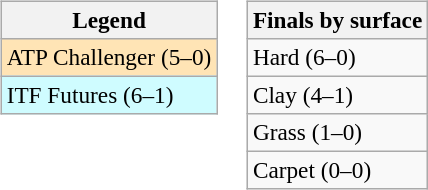<table>
<tr valign=top>
<td><br><table class=wikitable style=font-size:97%>
<tr>
<th>Legend</th>
</tr>
<tr bgcolor=moccasin>
<td>ATP Challenger (5–0)</td>
</tr>
<tr bgcolor=cffcff>
<td>ITF Futures (6–1)</td>
</tr>
</table>
</td>
<td><br><table class=wikitable style=font-size:97%>
<tr>
<th>Finals by surface</th>
</tr>
<tr>
<td>Hard (6–0)</td>
</tr>
<tr>
<td>Clay (4–1)</td>
</tr>
<tr>
<td>Grass (1–0)</td>
</tr>
<tr>
<td>Carpet (0–0)</td>
</tr>
</table>
</td>
</tr>
</table>
